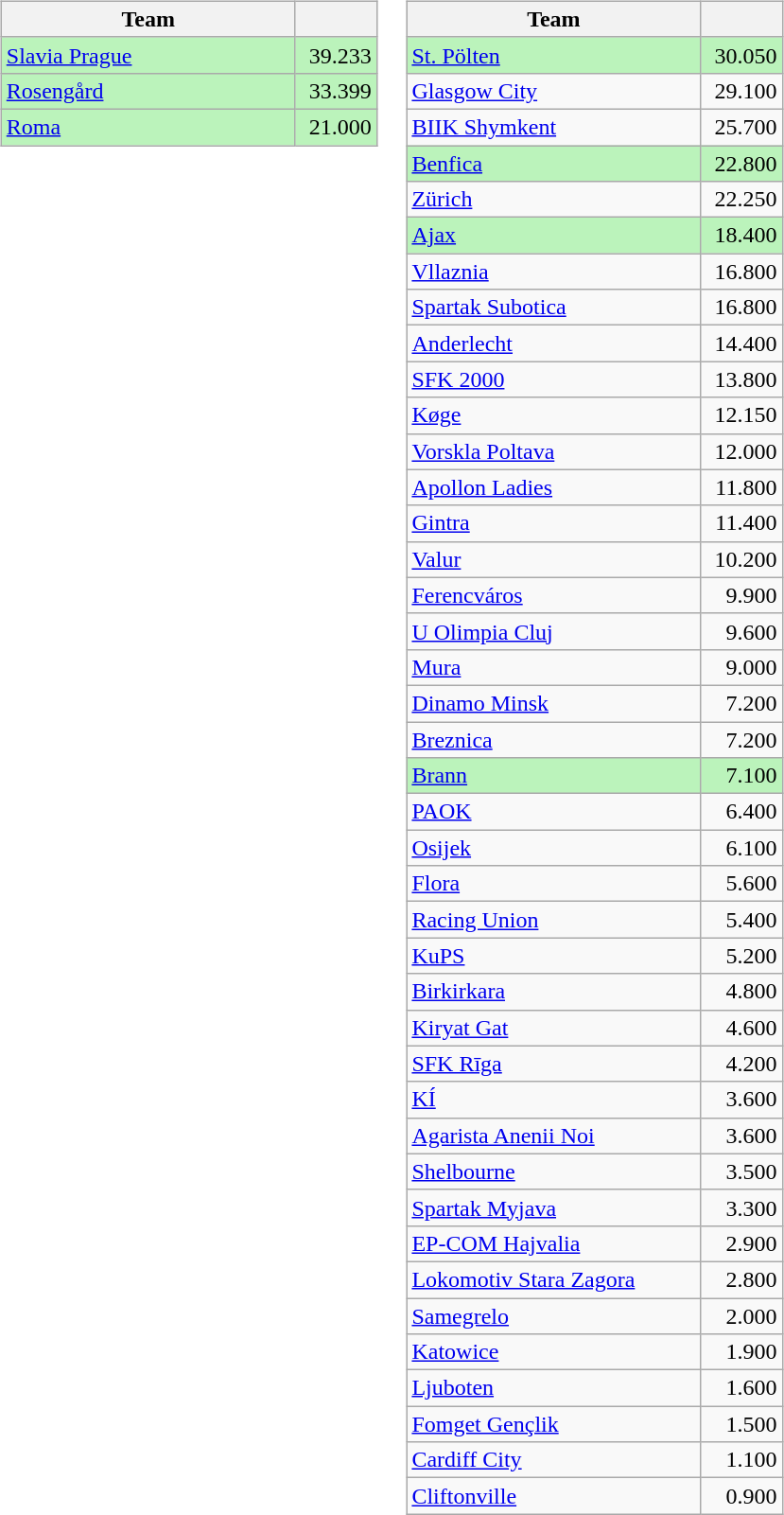<table>
<tr valign=top>
<td><br><table class="wikitable">
<tr>
<th width=200>Team</th>
<th width=50></th>
</tr>
<tr bgcolor=#BBF3BB>
<td> <a href='#'>Slavia Prague</a></td>
<td align=right>39.233</td>
</tr>
<tr bgcolor=#BBF3BB>
<td> <a href='#'>Rosengård</a></td>
<td align=right>33.399</td>
</tr>
<tr bgcolor=#BBF3BB>
<td> <a href='#'>Roma</a></td>
<td align=right>21.000</td>
</tr>
</table>
</td>
<td><br><table class="wikitable">
<tr>
<th width=200>Team</th>
<th width=50></th>
</tr>
<tr bgcolor=#BBF3BB>
<td> <a href='#'>St. Pölten</a></td>
<td align=right>30.050</td>
</tr>
<tr>
<td> <a href='#'>Glasgow City</a></td>
<td align=right>29.100</td>
</tr>
<tr>
<td> <a href='#'>BIIK Shymkent</a></td>
<td align=right>25.700</td>
</tr>
<tr bgcolor=#BBF3BB>
<td> <a href='#'>Benfica</a></td>
<td align=right>22.800</td>
</tr>
<tr>
<td> <a href='#'>Zürich</a></td>
<td align=right>22.250</td>
</tr>
<tr bgcolor=#BBF3BB>
<td> <a href='#'>Ajax</a></td>
<td align=right>18.400</td>
</tr>
<tr>
<td> <a href='#'>Vllaznia</a></td>
<td align=right>16.800</td>
</tr>
<tr>
<td> <a href='#'>Spartak Subotica</a></td>
<td align=right>16.800</td>
</tr>
<tr>
<td> <a href='#'>Anderlecht</a></td>
<td align=right>14.400</td>
</tr>
<tr>
<td> <a href='#'>SFK 2000</a></td>
<td align=right>13.800</td>
</tr>
<tr>
<td> <a href='#'>Køge</a></td>
<td align=right>12.150</td>
</tr>
<tr>
<td> <a href='#'>Vorskla Poltava</a></td>
<td align=right>12.000</td>
</tr>
<tr>
<td> <a href='#'>Apollon Ladies</a></td>
<td align=right>11.800</td>
</tr>
<tr>
<td> <a href='#'>Gintra</a></td>
<td align=right>11.400</td>
</tr>
<tr>
<td> <a href='#'>Valur</a></td>
<td align=right>10.200</td>
</tr>
<tr>
<td> <a href='#'>Ferencváros</a></td>
<td align=right>9.900</td>
</tr>
<tr>
<td> <a href='#'>U Olimpia Cluj</a></td>
<td align=right>9.600</td>
</tr>
<tr>
<td> <a href='#'>Mura</a></td>
<td align=right>9.000</td>
</tr>
<tr>
<td> <a href='#'>Dinamo Minsk</a></td>
<td align=right>7.200</td>
</tr>
<tr>
<td> <a href='#'>Breznica</a></td>
<td align=right>7.200</td>
</tr>
<tr bgcolor=#BBF3BB>
<td> <a href='#'>Brann</a></td>
<td align=right>7.100</td>
</tr>
<tr>
<td> <a href='#'>PAOK</a></td>
<td align=right>6.400</td>
</tr>
<tr>
<td> <a href='#'>Osijek</a></td>
<td align=right>6.100</td>
</tr>
<tr>
<td> <a href='#'>Flora</a></td>
<td align=right>5.600</td>
</tr>
<tr>
<td> <a href='#'>Racing Union</a></td>
<td align=right>5.400</td>
</tr>
<tr>
<td> <a href='#'>KuPS</a></td>
<td align=right>5.200</td>
</tr>
<tr>
<td> <a href='#'>Birkirkara</a></td>
<td align=right>4.800</td>
</tr>
<tr>
<td> <a href='#'>Kiryat Gat</a></td>
<td align=right>4.600</td>
</tr>
<tr>
<td> <a href='#'>SFK Rīga</a></td>
<td align=right>4.200</td>
</tr>
<tr>
<td> <a href='#'>KÍ</a></td>
<td align=right>3.600</td>
</tr>
<tr>
<td> <a href='#'>Agarista Anenii Noi</a></td>
<td align=right>3.600</td>
</tr>
<tr>
<td> <a href='#'>Shelbourne</a></td>
<td align=right>3.500</td>
</tr>
<tr>
<td> <a href='#'>Spartak Myjava</a></td>
<td align=right>3.300</td>
</tr>
<tr>
<td> <a href='#'>EP-COM Hajvalia</a></td>
<td align=right>2.900</td>
</tr>
<tr>
<td> <a href='#'>Lokomotiv Stara Zagora</a></td>
<td align=right>2.800</td>
</tr>
<tr>
<td> <a href='#'>Samegrelo</a></td>
<td align=right>2.000</td>
</tr>
<tr>
<td> <a href='#'>Katowice</a></td>
<td align=right>1.900</td>
</tr>
<tr>
<td> <a href='#'>Ljuboten</a></td>
<td align=right>1.600</td>
</tr>
<tr>
<td> <a href='#'>Fomget Gençlik</a></td>
<td align=right>1.500</td>
</tr>
<tr>
<td> <a href='#'>Cardiff City</a></td>
<td align=right>1.100</td>
</tr>
<tr>
<td> <a href='#'>Cliftonville</a></td>
<td align=right>0.900</td>
</tr>
</table>
</td>
</tr>
</table>
